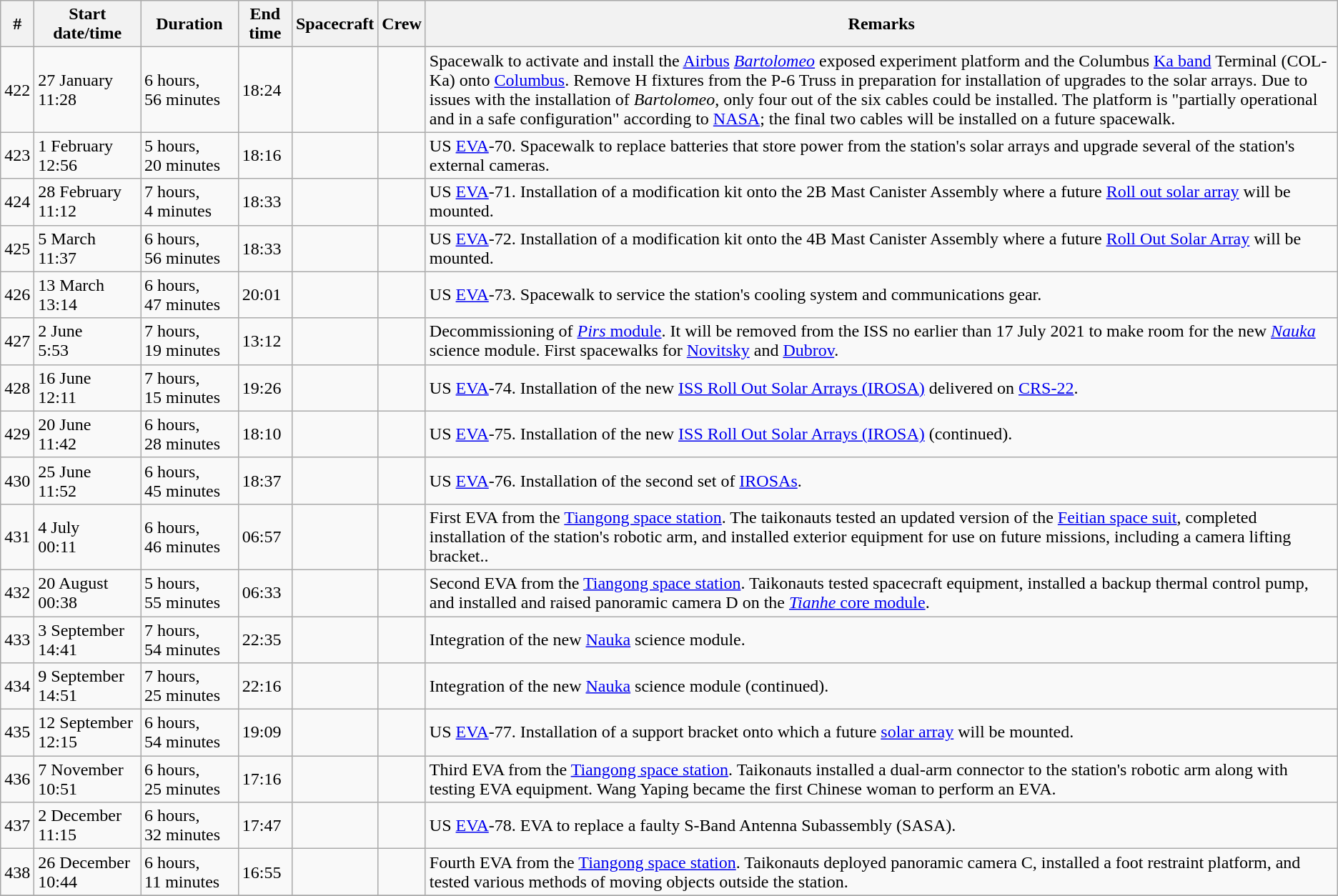<table class="wikitable sticky-header">
<tr>
<th>#</th>
<th>Start date/time</th>
<th>Duration</th>
<th>End time</th>
<th>Spacecraft</th>
<th>Crew</th>
<th>Remarks</th>
</tr>
<tr>
<td>422</td>
<td>27 January<br>11:28</td>
<td>6 hours, 56 minutes</td>
<td>18:24</td>
<td><br></td>
<td></td>
<td>Spacewalk to activate and install the <a href='#'> Airbus</a> <em><a href='#'> Bartolomeo</a></em> exposed experiment platform and the Columbus <a href='#'>Ka band</a> Terminal (COL-Ka) onto <a href='#'> Columbus</a>. Remove H fixtures from the P-6 Truss in preparation for installation of upgrades to the solar arrays. Due to issues with the installation of <em>Bartolomeo</em>, only four out of the six cables could be installed. The platform is "partially operational and in a safe configuration" according to <a href='#'>NASA</a>; the final two cables will be installed on a future spacewalk.</td>
</tr>
<tr>
<td>423</td>
<td>1 February<br>12:56</td>
<td>5 hours, 20 minutes</td>
<td>18:16</td>
<td><br></td>
<td></td>
<td>US <a href='#'> EVA</a>-70. Spacewalk to replace batteries that store power from the station's solar arrays and upgrade several of the station's external cameras.</td>
</tr>
<tr>
<td>424</td>
<td>28 February<br>11:12</td>
<td>7 hours, 4 minutes</td>
<td>18:33</td>
<td><br></td>
<td></td>
<td>US <a href='#'> EVA</a>-71. Installation of a modification kit onto the 2B Mast Canister Assembly where a future <a href='#'> Roll out solar array</a> will be mounted.</td>
</tr>
<tr>
<td>425</td>
<td>5 March<br>11:37</td>
<td>6 hours, 56 minutes</td>
<td>18:33</td>
<td><br></td>
<td></td>
<td>US <a href='#'> EVA</a>-72. Installation of a modification kit onto the 4B Mast Canister Assembly where a future <a href='#'>Roll Out Solar Array</a> will be mounted.</td>
</tr>
<tr>
<td>426</td>
<td>13 March<br>13:14</td>
<td>6 hours, 47 minutes</td>
<td>20:01</td>
<td><br></td>
<td></td>
<td>US <a href='#'> EVA</a>-73. Spacewalk to service the station's cooling system and communications gear.</td>
</tr>
<tr>
<td>427</td>
<td>2 June<br>5:53</td>
<td>7 hours, 19 minutes</td>
<td>13:12</td>
<td><br></td>
<td></td>
<td>Decommissioning of <a href='#'> <em>Pirs</em> module</a>. It will be removed from the ISS no earlier than 17 July 2021 to make room for the new <em><a href='#'> Nauka</a></em> science module. First spacewalks for <a href='#'> Novitsky</a> and <a href='#'> Dubrov</a>.</td>
</tr>
<tr>
<td>428</td>
<td>16 June<br>12:11</td>
<td>7 hours, 15 minutes</td>
<td>19:26</td>
<td><br></td>
<td></td>
<td>US <a href='#'>EVA</a>-74. Installation of the new <a href='#'> ISS Roll Out Solar Arrays (IROSA)</a> delivered on <a href='#'> CRS-22</a>.</td>
</tr>
<tr>
<td>429</td>
<td>20 June<br>11:42</td>
<td>6 hours, 28 minutes</td>
<td>18:10</td>
<td><br></td>
<td></td>
<td>US <a href='#'> EVA</a>-75. Installation of the new <a href='#'> ISS Roll Out Solar Arrays (IROSA)</a> (continued).</td>
</tr>
<tr>
<td>430</td>
<td>25 June<br>11:52</td>
<td>6 hours, 45 minutes</td>
<td>18:37</td>
<td><br></td>
<td></td>
<td>US <a href='#'> EVA</a>-76. Installation of the second set of <a href='#'> IROSAs</a>.</td>
</tr>
<tr>
<td>431</td>
<td>4 July<br>00:11</td>
<td>6 hours, 46 minutes</td>
<td>06:57</td>
<td><br></td>
<td></td>
<td>First EVA from the <a href='#'>Tiangong space station</a>. The taikonauts tested an updated version of the <a href='#'>Feitian space suit</a>, completed installation of the station's robotic arm, and installed exterior equipment for use on future missions, including a camera lifting bracket..</td>
</tr>
<tr>
<td>432</td>
<td>20 August<br>00:38</td>
<td>5 hours, 55 minutes</td>
<td>06:33</td>
<td><br></td>
<td></td>
<td>Second EVA from the <a href='#'>Tiangong space station</a>. Taikonauts tested spacecraft equipment, installed a backup thermal control pump, and installed and raised panoramic camera D on the <a href='#'> <em>Tianhe</em> core module</a>.</td>
</tr>
<tr>
<td>433</td>
<td>3 September<br>14:41</td>
<td>7 hours, 54 minutes</td>
<td>22:35</td>
<td><br></td>
<td></td>
<td>Integration of the new <a href='#'> Nauka</a> science module.</td>
</tr>
<tr>
<td>434</td>
<td>9 September<br>14:51</td>
<td>7 hours, 25 minutes</td>
<td>22:16</td>
<td><br></td>
<td></td>
<td>Integration of the new <a href='#'> Nauka</a> science module (continued).</td>
</tr>
<tr>
<td>435</td>
<td>12 September<br>12:15</td>
<td>6 hours, 54 minutes</td>
<td>19:09</td>
<td><br></td>
<td></td>
<td>US <a href='#'> EVA</a>-77. Installation of a support bracket onto which a future <a href='#'> solar array</a> will be mounted.</td>
</tr>
<tr>
<td>436</td>
<td>7 November<br>10:51</td>
<td>6 hours, 25 minutes</td>
<td>17:16</td>
<td><br></td>
<td></td>
<td>Third EVA from the <a href='#'>Tiangong space station</a>. Taikonauts installed a dual-arm connector to the station's robotic arm along with testing EVA equipment. Wang Yaping became the first Chinese woman to perform an EVA.</td>
</tr>
<tr>
<td>437</td>
<td>2 December<br>11:15</td>
<td>6 hours, 32 minutes</td>
<td>17:47</td>
<td><br></td>
<td></td>
<td>US <a href='#'> EVA</a>-78. EVA to replace a faulty S-Band Antenna Subassembly (SASA).</td>
</tr>
<tr>
<td>438</td>
<td>26 December<br>10:44</td>
<td>6 hours, 11 minutes</td>
<td>16:55</td>
<td><br></td>
<td></td>
<td>Fourth EVA from the <a href='#'>Tiangong space station</a>. Taikonauts deployed panoramic camera C, installed a foot restraint platform, and tested various methods of moving objects outside the station.</td>
</tr>
<tr>
</tr>
</table>
